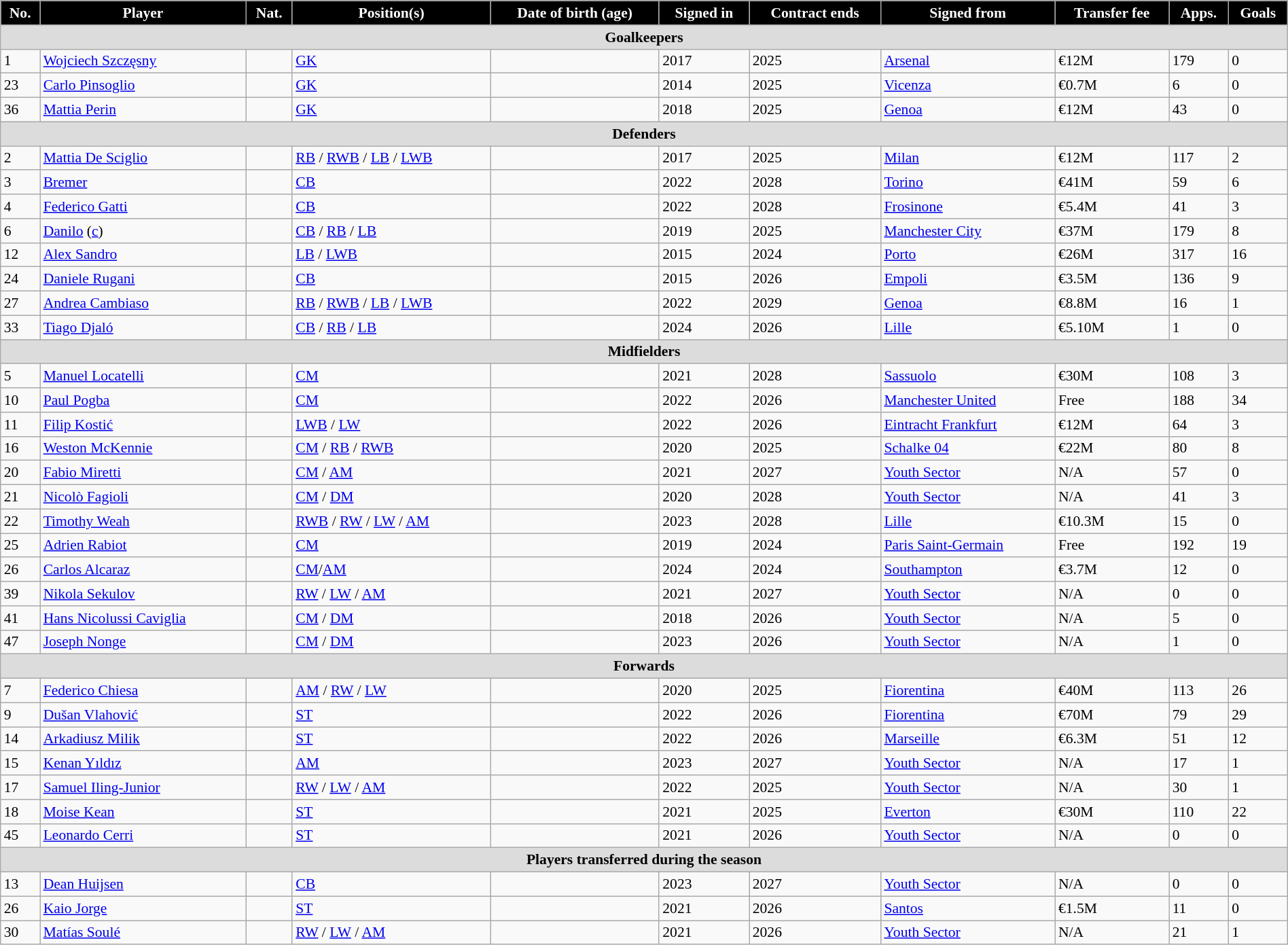<table class="wikitable" style="text-align:left; font-size:90%; width:100%;">
<tr>
<th style="background:#000; color:white; text-align:center;">No.</th>
<th style="background:#000; color:white; text-align:center;">Player</th>
<th style="background:#000; color:white; text-align:center;">Nat.</th>
<th style="background:#000; color:white; text-align:center;">Position(s)</th>
<th style="background:#000; color:white; text-align:center;">Date of birth (age)</th>
<th style="background:#000; color:white; text-align:center;">Signed in</th>
<th style="background:#000; color:white; text-align:center;">Contract ends</th>
<th style="background:#000; color:white; text-align:center;">Signed from</th>
<th style="background:#000; color:white; text-align:center;">Transfer fee</th>
<th style="background:#000; color:white; text-align:center;">Apps.</th>
<th style="background:#000; color:white; text-align:center;">Goals</th>
</tr>
<tr>
<th colspan=11 style="background:#dcdcdc; text-align:center;">Goalkeepers</th>
</tr>
<tr>
<td>1</td>
<td><a href='#'>Wojciech Szczęsny</a></td>
<td></td>
<td><a href='#'>GK</a></td>
<td></td>
<td>2017</td>
<td>2025</td>
<td> <a href='#'>Arsenal</a></td>
<td>€12M</td>
<td>179</td>
<td>0</td>
</tr>
<tr>
<td>23</td>
<td><a href='#'>Carlo Pinsoglio</a></td>
<td></td>
<td><a href='#'>GK</a></td>
<td></td>
<td>2014</td>
<td>2025</td>
<td> <a href='#'>Vicenza</a></td>
<td>€0.7M</td>
<td>6</td>
<td>0</td>
</tr>
<tr>
<td>36</td>
<td><a href='#'>Mattia Perin</a></td>
<td></td>
<td><a href='#'>GK</a></td>
<td></td>
<td>2018</td>
<td>2025</td>
<td> <a href='#'>Genoa</a></td>
<td>€12M</td>
<td>43</td>
<td>0</td>
</tr>
<tr>
<th colspan=11 style="background:#dcdcdc; text-align:center;">Defenders</th>
</tr>
<tr>
<td>2</td>
<td><a href='#'>Mattia De Sciglio</a></td>
<td></td>
<td><a href='#'>RB</a> / <a href='#'>RWB</a> / <a href='#'>LB</a> / <a href='#'>LWB</a></td>
<td></td>
<td>2017</td>
<td>2025</td>
<td> <a href='#'>Milan</a></td>
<td>€12M</td>
<td>117</td>
<td>2</td>
</tr>
<tr>
<td>3</td>
<td><a href='#'>Bremer</a></td>
<td></td>
<td><a href='#'>CB</a></td>
<td></td>
<td>2022</td>
<td>2028</td>
<td> <a href='#'>Torino</a></td>
<td>€41M</td>
<td>59</td>
<td>6</td>
</tr>
<tr>
<td>4</td>
<td><a href='#'>Federico Gatti</a></td>
<td></td>
<td><a href='#'>CB</a></td>
<td></td>
<td>2022</td>
<td>2028</td>
<td> <a href='#'>Frosinone</a></td>
<td>€5.4M</td>
<td>41</td>
<td>3</td>
</tr>
<tr>
<td>6</td>
<td><a href='#'>Danilo</a> (<a href='#'>c</a>)</td>
<td></td>
<td><a href='#'>CB</a> / <a href='#'>RB</a> / <a href='#'>LB</a></td>
<td></td>
<td>2019</td>
<td>2025</td>
<td> <a href='#'>Manchester City</a></td>
<td>€37M</td>
<td>179</td>
<td>8</td>
</tr>
<tr>
<td>12</td>
<td><a href='#'>Alex Sandro</a></td>
<td></td>
<td><a href='#'>LB</a> / <a href='#'>LWB</a></td>
<td></td>
<td>2015</td>
<td>2024</td>
<td> <a href='#'>Porto</a></td>
<td>€26M</td>
<td>317</td>
<td>16</td>
</tr>
<tr>
<td>24</td>
<td><a href='#'>Daniele Rugani</a></td>
<td></td>
<td><a href='#'>CB</a></td>
<td></td>
<td>2015</td>
<td>2026</td>
<td> <a href='#'>Empoli</a></td>
<td>€3.5M</td>
<td>136</td>
<td>9</td>
</tr>
<tr>
<td>27</td>
<td><a href='#'>Andrea Cambiaso</a></td>
<td></td>
<td><a href='#'>RB</a> / <a href='#'>RWB</a> / <a href='#'>LB</a> / <a href='#'>LWB</a></td>
<td></td>
<td>2022</td>
<td>2029</td>
<td> <a href='#'>Genoa</a></td>
<td>€8.8M</td>
<td>16</td>
<td>1</td>
</tr>
<tr>
<td>33</td>
<td><a href='#'>Tiago Djaló</a></td>
<td></td>
<td><a href='#'>CB</a> / <a href='#'>RB</a> / <a href='#'>LB</a></td>
<td></td>
<td>2024</td>
<td>2026</td>
<td> <a href='#'>Lille</a></td>
<td>€5.10M</td>
<td>1</td>
<td>0</td>
</tr>
<tr>
<th colspan=11 style="background:#dcdcdc; text-align:center;">Midfielders</th>
</tr>
<tr>
<td>5</td>
<td><a href='#'>Manuel Locatelli</a></td>
<td></td>
<td><a href='#'>CM</a></td>
<td></td>
<td>2021</td>
<td>2028</td>
<td> <a href='#'>Sassuolo</a></td>
<td>€30M</td>
<td>108</td>
<td>3</td>
</tr>
<tr>
<td>10</td>
<td><a href='#'>Paul Pogba</a></td>
<td></td>
<td><a href='#'>CM</a></td>
<td></td>
<td>2022</td>
<td>2026</td>
<td> <a href='#'>Manchester United</a></td>
<td>Free</td>
<td>188</td>
<td>34</td>
</tr>
<tr>
<td>11</td>
<td><a href='#'>Filip Kostić</a></td>
<td></td>
<td><a href='#'>LWB</a> / <a href='#'>LW</a></td>
<td></td>
<td>2022</td>
<td>2026</td>
<td> <a href='#'>Eintracht Frankfurt</a></td>
<td>€12M</td>
<td>64</td>
<td>3</td>
</tr>
<tr>
<td>16</td>
<td><a href='#'>Weston McKennie</a></td>
<td></td>
<td><a href='#'>CM</a> / <a href='#'>RB</a> / <a href='#'>RWB</a></td>
<td></td>
<td>2020</td>
<td>2025</td>
<td> <a href='#'>Schalke 04</a></td>
<td>€22M</td>
<td>80</td>
<td>8</td>
</tr>
<tr>
<td>20</td>
<td><a href='#'>Fabio Miretti</a></td>
<td></td>
<td><a href='#'>CM</a> / <a href='#'>AM</a></td>
<td></td>
<td>2021</td>
<td>2027</td>
<td> <a href='#'>Youth Sector</a></td>
<td>N/A</td>
<td>57</td>
<td>0</td>
</tr>
<tr>
<td>21</td>
<td><a href='#'>Nicolò Fagioli</a></td>
<td></td>
<td><a href='#'>CM</a> / <a href='#'>DM</a></td>
<td></td>
<td>2020</td>
<td>2028</td>
<td> <a href='#'>Youth Sector</a></td>
<td>N/A</td>
<td>41</td>
<td>3</td>
</tr>
<tr>
<td>22</td>
<td><a href='#'>Timothy Weah</a></td>
<td></td>
<td><a href='#'>RWB</a> / <a href='#'>RW</a> / <a href='#'>LW</a> / <a href='#'>AM</a></td>
<td></td>
<td>2023</td>
<td>2028</td>
<td> <a href='#'>Lille</a></td>
<td>€10.3M</td>
<td>15</td>
<td>0</td>
</tr>
<tr>
<td>25</td>
<td><a href='#'>Adrien Rabiot</a></td>
<td></td>
<td><a href='#'>CM</a></td>
<td></td>
<td>2019</td>
<td>2024</td>
<td> <a href='#'>Paris Saint-Germain</a></td>
<td>Free</td>
<td>192</td>
<td>19</td>
</tr>
<tr>
<td>26</td>
<td><a href='#'>Carlos Alcaraz</a></td>
<td></td>
<td><a href='#'>CM</a>/<a href='#'>AM</a></td>
<td></td>
<td>2024</td>
<td>2024</td>
<td> <a href='#'>Southampton</a></td>
<td>€3.7M</td>
<td>12</td>
<td>0</td>
</tr>
<tr>
<td>39</td>
<td><a href='#'>Nikola Sekulov</a></td>
<td></td>
<td><a href='#'>RW</a> / <a href='#'>LW</a> / <a href='#'>AM</a></td>
<td></td>
<td>2021</td>
<td>2027</td>
<td> <a href='#'>Youth Sector</a></td>
<td>N/A</td>
<td>0</td>
<td>0</td>
</tr>
<tr>
<td>41</td>
<td><a href='#'>Hans Nicolussi Caviglia</a></td>
<td></td>
<td><a href='#'>CM</a> / <a href='#'>DM</a></td>
<td></td>
<td>2018</td>
<td>2026</td>
<td> <a href='#'>Youth Sector</a></td>
<td>N/A</td>
<td>5</td>
<td>0</td>
</tr>
<tr>
<td>47</td>
<td><a href='#'>Joseph Nonge</a></td>
<td></td>
<td><a href='#'>CM</a> / <a href='#'>DM</a></td>
<td></td>
<td>2023</td>
<td>2026</td>
<td> <a href='#'>Youth Sector</a></td>
<td>N/A</td>
<td>1</td>
<td>0</td>
</tr>
<tr>
<th colspan=11 style="background:#dcdcdc; text-align:center;">Forwards</th>
</tr>
<tr>
<td>7</td>
<td><a href='#'>Federico Chiesa</a></td>
<td></td>
<td><a href='#'>AM</a> / <a href='#'>RW</a> / <a href='#'>LW</a></td>
<td></td>
<td>2020</td>
<td>2025</td>
<td> <a href='#'>Fiorentina</a></td>
<td>€40M</td>
<td>113</td>
<td>26</td>
</tr>
<tr>
<td>9</td>
<td><a href='#'>Dušan Vlahović</a></td>
<td></td>
<td><a href='#'>ST</a></td>
<td></td>
<td>2022</td>
<td>2026</td>
<td> <a href='#'>Fiorentina</a></td>
<td>€70M</td>
<td>79</td>
<td>29</td>
</tr>
<tr>
<td>14</td>
<td><a href='#'>Arkadiusz Milik</a></td>
<td></td>
<td><a href='#'>ST</a></td>
<td></td>
<td>2022</td>
<td>2026</td>
<td> <a href='#'>Marseille</a></td>
<td>€6.3M</td>
<td>51</td>
<td>12</td>
</tr>
<tr>
<td>15</td>
<td><a href='#'>Kenan Yıldız</a></td>
<td></td>
<td><a href='#'>AM</a></td>
<td></td>
<td>2023</td>
<td>2027</td>
<td> <a href='#'>Youth Sector</a></td>
<td>N/A</td>
<td>17</td>
<td>1</td>
</tr>
<tr>
<td>17</td>
<td><a href='#'>Samuel Iling-Junior</a></td>
<td></td>
<td><a href='#'>RW</a> / <a href='#'>LW</a> / <a href='#'>AM</a></td>
<td></td>
<td>2022</td>
<td>2025</td>
<td> <a href='#'>Youth Sector</a></td>
<td>N/A</td>
<td>30</td>
<td>1</td>
</tr>
<tr>
<td>18</td>
<td><a href='#'>Moise Kean</a></td>
<td></td>
<td><a href='#'>ST</a></td>
<td></td>
<td>2021</td>
<td>2025</td>
<td> <a href='#'>Everton</a></td>
<td>€30M</td>
<td>110</td>
<td>22</td>
</tr>
<tr>
<td>45</td>
<td><a href='#'>Leonardo Cerri</a></td>
<td></td>
<td><a href='#'>ST</a></td>
<td></td>
<td>2021</td>
<td>2026</td>
<td> <a href='#'>Youth Sector</a></td>
<td>N/A</td>
<td>0</td>
<td>0</td>
</tr>
<tr>
<th colspan=11 style="background:#dcdcdc; text-align:center;">Players transferred during the season</th>
</tr>
<tr>
<td>13</td>
<td><a href='#'>Dean Huijsen</a></td>
<td></td>
<td><a href='#'>CB</a></td>
<td></td>
<td>2023</td>
<td>2027</td>
<td> <a href='#'>Youth Sector</a></td>
<td>N/A</td>
<td>0</td>
<td>0</td>
</tr>
<tr>
<td>26</td>
<td><a href='#'>Kaio Jorge</a></td>
<td></td>
<td><a href='#'>ST</a></td>
<td></td>
<td>2021</td>
<td>2026</td>
<td> <a href='#'>Santos</a></td>
<td>€1.5M</td>
<td>11</td>
<td>0</td>
</tr>
<tr>
<td>30</td>
<td><a href='#'>Matías Soulé</a></td>
<td></td>
<td><a href='#'>RW</a> / <a href='#'>LW</a> / <a href='#'>AM</a></td>
<td></td>
<td>2021</td>
<td>2026</td>
<td> <a href='#'>Youth Sector</a></td>
<td>N/A</td>
<td>21</td>
<td>1</td>
</tr>
</table>
